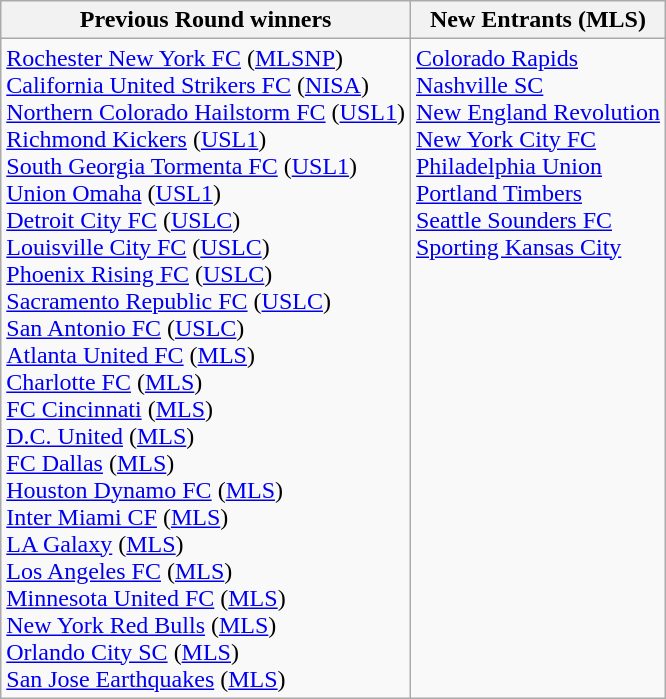<table class="wikitable">
<tr>
<th>Previous Round winners</th>
<th>New Entrants (MLS)</th>
</tr>
<tr valign=top>
<td><a href='#'>Rochester New York FC</a> (<a href='#'>MLSNP</a>)<br><a href='#'>California United Strikers FC</a> (<a href='#'>NISA</a>)<br><a href='#'>Northern Colorado Hailstorm FC</a> (<a href='#'>USL1</a>)<br><a href='#'>Richmond Kickers</a> (<a href='#'>USL1</a>)<br><a href='#'>South Georgia Tormenta FC</a> (<a href='#'>USL1</a>)<br><a href='#'>Union Omaha</a> (<a href='#'>USL1</a>)<br><a href='#'>Detroit City FC</a> (<a href='#'>USLC</a>)<br><a href='#'>Louisville City FC</a> (<a href='#'>USLC</a>)<br><a href='#'>Phoenix Rising FC</a> (<a href='#'>USLC</a>)<br><a href='#'>Sacramento Republic FC</a> (<a href='#'>USLC</a>)<br><a href='#'>San Antonio FC</a> (<a href='#'>USLC</a>)<br><a href='#'>Atlanta United FC</a> (<a href='#'>MLS</a>)<br><a href='#'>Charlotte FC</a> (<a href='#'>MLS</a>)<br><a href='#'>FC Cincinnati</a> (<a href='#'>MLS</a>)<br><a href='#'>D.C. United</a> (<a href='#'>MLS</a>)<br><a href='#'>FC Dallas</a> (<a href='#'>MLS</a>)<br><a href='#'>Houston Dynamo FC</a> (<a href='#'>MLS</a>)<br><a href='#'>Inter Miami CF</a> (<a href='#'>MLS</a>)<br><a href='#'>LA Galaxy</a> (<a href='#'>MLS</a>)<br><a href='#'>Los Angeles FC</a> (<a href='#'>MLS</a>)<br><a href='#'>Minnesota United FC</a> (<a href='#'>MLS</a>)<br><a href='#'>New York Red Bulls</a> (<a href='#'>MLS</a>)<br><a href='#'>Orlando City SC</a> (<a href='#'>MLS</a>)<br><a href='#'>San Jose Earthquakes</a> (<a href='#'>MLS</a>)</td>
<td><a href='#'>Colorado Rapids</a><br><a href='#'>Nashville SC</a><br><a href='#'>New England Revolution</a><br><a href='#'>New York City FC</a><br><a href='#'>Philadelphia Union</a><br><a href='#'>Portland Timbers</a><br><a href='#'>Seattle Sounders FC</a><br><a href='#'>Sporting Kansas City</a><br></td>
</tr>
</table>
